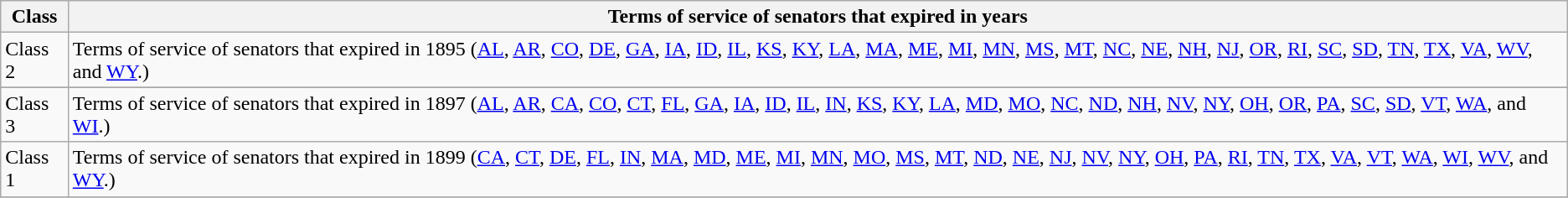<table class="wikitable sortable">
<tr valign=bottom>
<th>Class</th>
<th>Terms of service of senators that expired in years</th>
</tr>
<tr>
<td>Class 2</td>
<td>Terms of service of senators that expired in 1895 (<a href='#'>AL</a>, <a href='#'>AR</a>, <a href='#'>CO</a>, <a href='#'>DE</a>, <a href='#'>GA</a>, <a href='#'>IA</a>, <a href='#'>ID</a>, <a href='#'>IL</a>, <a href='#'>KS</a>, <a href='#'>KY</a>, <a href='#'>LA</a>, <a href='#'>MA</a>, <a href='#'>ME</a>, <a href='#'>MI</a>, <a href='#'>MN</a>, <a href='#'>MS</a>, <a href='#'>MT</a>, <a href='#'>NC</a>, <a href='#'>NE</a>, <a href='#'>NH</a>, <a href='#'>NJ</a>, <a href='#'>OR</a>, <a href='#'>RI</a>, <a href='#'>SC</a>, <a href='#'>SD</a>, <a href='#'>TN</a>, <a href='#'>TX</a>, <a href='#'>VA</a>, <a href='#'>WV</a>, and <a href='#'>WY</a>.)</td>
</tr>
<tr>
</tr>
<tr>
<td>Class 3</td>
<td>Terms of service of senators that expired in 1897 (<a href='#'>AL</a>, <a href='#'>AR</a>, <a href='#'>CA</a>, <a href='#'>CO</a>, <a href='#'>CT</a>, <a href='#'>FL</a>, <a href='#'>GA</a>, <a href='#'>IA</a>, <a href='#'>ID</a>, <a href='#'>IL</a>, <a href='#'>IN</a>, <a href='#'>KS</a>, <a href='#'>KY</a>, <a href='#'>LA</a>, <a href='#'>MD</a>, <a href='#'>MO</a>, <a href='#'>NC</a>, <a href='#'>ND</a>, <a href='#'>NH</a>, <a href='#'>NV</a>, <a href='#'>NY</a>, <a href='#'>OH</a>, <a href='#'>OR</a>, <a href='#'>PA</a>, <a href='#'>SC</a>, <a href='#'>SD</a>, <a href='#'>VT</a>, <a href='#'>WA</a>, and <a href='#'>WI</a>.)</td>
</tr>
<tr>
<td>Class 1</td>
<td>Terms of service of senators that expired in 1899 (<a href='#'>CA</a>, <a href='#'>CT</a>, <a href='#'>DE</a>, <a href='#'>FL</a>, <a href='#'>IN</a>, <a href='#'>MA</a>, <a href='#'>MD</a>, <a href='#'>ME</a>,  <a href='#'>MI</a>, <a href='#'>MN</a>, <a href='#'>MO</a>, <a href='#'>MS</a>, <a href='#'>MT</a>, <a href='#'>ND</a>, <a href='#'>NE</a>, <a href='#'>NJ</a>,  <a href='#'>NV</a>, <a href='#'>NY</a>, <a href='#'>OH</a>, <a href='#'>PA</a>, <a href='#'>RI</a>, <a href='#'>TN</a>, <a href='#'>TX</a>, <a href='#'>VA</a>, <a href='#'>VT</a>, <a href='#'>WA</a>, <a href='#'>WI</a>, <a href='#'>WV</a>, and <a href='#'>WY</a>.)</td>
</tr>
<tr>
</tr>
</table>
